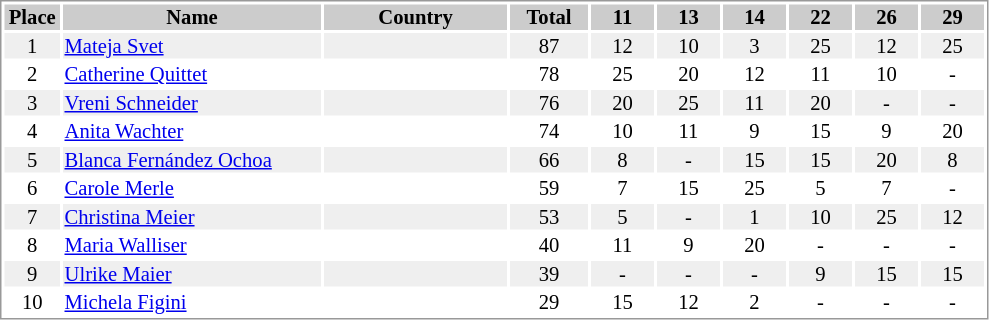<table border="0" style="border: 1px solid #999; background-color:#FFFFFF; text-align:center; font-size:86%; line-height:15px;">
<tr align="center" bgcolor="#CCCCCC">
<th width=35>Place</th>
<th width=170>Name</th>
<th width=120>Country</th>
<th width=50>Total</th>
<th width=40>11</th>
<th width=40>13</th>
<th width=40>14</th>
<th width=40>22</th>
<th width=40>26</th>
<th width=40>29</th>
</tr>
<tr bgcolor="#EFEFEF">
<td>1</td>
<td align="left"><a href='#'>Mateja Svet</a></td>
<td align="left"></td>
<td>87</td>
<td>12</td>
<td>10</td>
<td>3</td>
<td>25</td>
<td>12</td>
<td>25</td>
</tr>
<tr>
<td>2</td>
<td align="left"><a href='#'>Catherine Quittet</a></td>
<td align="left"></td>
<td>78</td>
<td>25</td>
<td>20</td>
<td>12</td>
<td>11</td>
<td>10</td>
<td>-</td>
</tr>
<tr bgcolor="#EFEFEF">
<td>3</td>
<td align="left"><a href='#'>Vreni Schneider</a></td>
<td align="left"></td>
<td>76</td>
<td>20</td>
<td>25</td>
<td>11</td>
<td>20</td>
<td>-</td>
<td>-</td>
</tr>
<tr>
<td>4</td>
<td align="left"><a href='#'>Anita Wachter</a></td>
<td align="left"></td>
<td>74</td>
<td>10</td>
<td>11</td>
<td>9</td>
<td>15</td>
<td>9</td>
<td>20</td>
</tr>
<tr bgcolor="#EFEFEF">
<td>5</td>
<td align="left"><a href='#'>Blanca Fernández Ochoa</a></td>
<td align="left"></td>
<td>66</td>
<td>8</td>
<td>-</td>
<td>15</td>
<td>15</td>
<td>20</td>
<td>8</td>
</tr>
<tr>
<td>6</td>
<td align="left"><a href='#'>Carole Merle</a></td>
<td align="left"></td>
<td>59</td>
<td>7</td>
<td>15</td>
<td>25</td>
<td>5</td>
<td>7</td>
<td>-</td>
</tr>
<tr bgcolor="#EFEFEF">
<td>7</td>
<td align="left"><a href='#'>Christina Meier</a></td>
<td align="left"></td>
<td>53</td>
<td>5</td>
<td>-</td>
<td>1</td>
<td>10</td>
<td>25</td>
<td>12</td>
</tr>
<tr>
<td>8</td>
<td align="left"><a href='#'>Maria Walliser</a></td>
<td align="left"></td>
<td>40</td>
<td>11</td>
<td>9</td>
<td>20</td>
<td>-</td>
<td>-</td>
<td>-</td>
</tr>
<tr bgcolor="#EFEFEF">
<td>9</td>
<td align="left"><a href='#'>Ulrike Maier</a></td>
<td align="left"></td>
<td>39</td>
<td>-</td>
<td>-</td>
<td>-</td>
<td>9</td>
<td>15</td>
<td>15</td>
</tr>
<tr>
<td>10</td>
<td align="left"><a href='#'>Michela Figini</a></td>
<td align="left"></td>
<td>29</td>
<td>15</td>
<td>12</td>
<td>2</td>
<td>-</td>
<td>-</td>
<td>-</td>
</tr>
</table>
